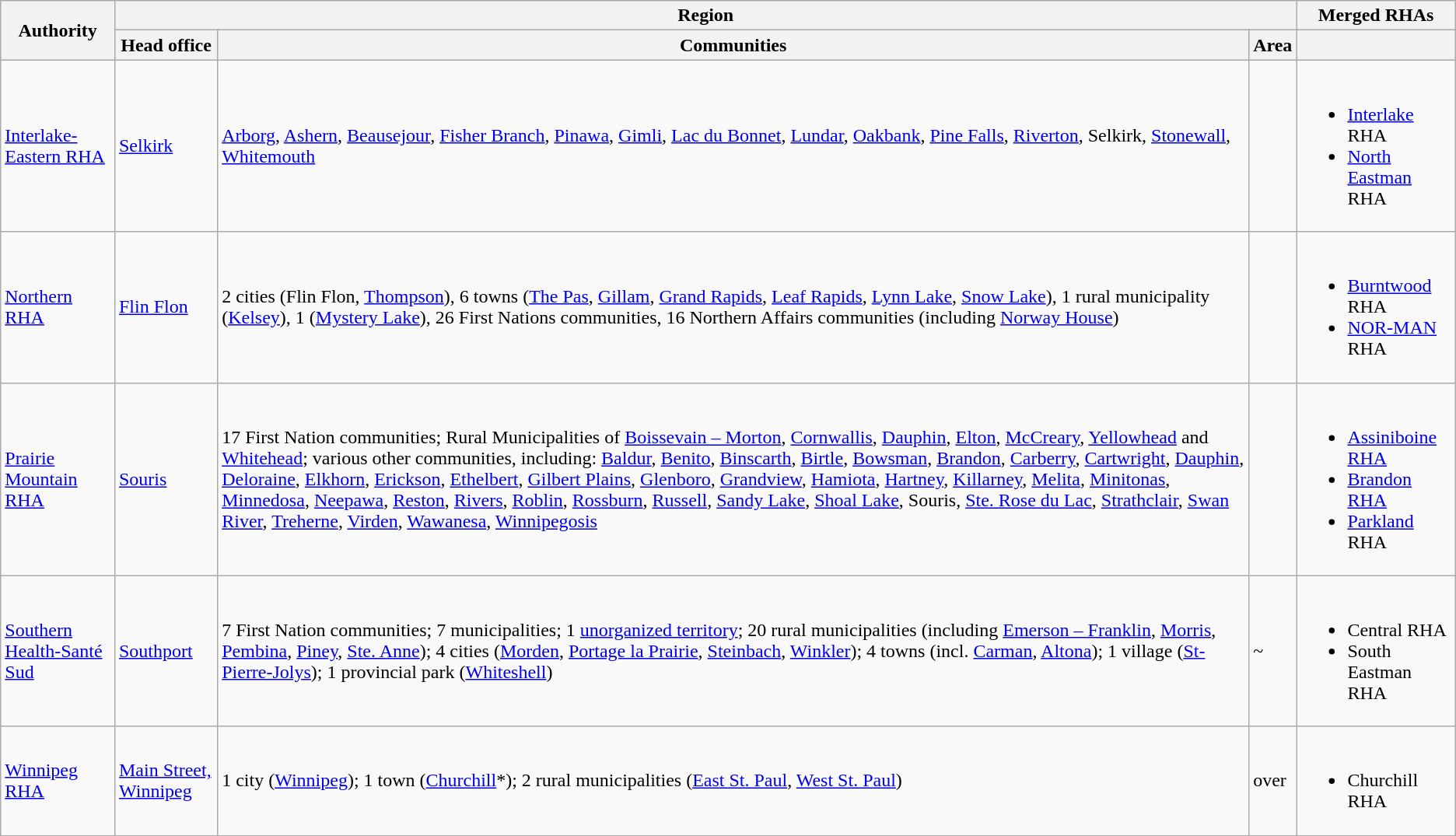<table class="wikitable">
<tr>
<th rowspan="2">Authority</th>
<th colspan="3">Region</th>
<th>Merged RHAs</th>
</tr>
<tr>
<th>Head office</th>
<th>Communities</th>
<th>Area</th>
<th></th>
</tr>
<tr>
<td><a href='#'>Interlake-Eastern RHA</a></td>
<td><a href='#'>Selkirk</a></td>
<td><a href='#'>Arborg</a>, <a href='#'>Ashern</a>, <a href='#'>Beausejour</a>, <a href='#'>Fisher Branch</a>, <a href='#'>Pinawa</a>, <a href='#'>Gimli</a>, <a href='#'>Lac du Bonnet</a>, <a href='#'>Lundar</a>, <a href='#'>Oakbank</a>, <a href='#'>Pine Falls</a>, <a href='#'>Riverton</a>, Selkirk, <a href='#'>Stonewall</a>, <a href='#'>Whitemouth</a></td>
<td></td>
<td><br><ul><li><a href='#'>Interlake</a> RHA</li><li><a href='#'>North Eastman</a> RHA</li></ul></td>
</tr>
<tr>
<td><a href='#'>Northern RHA</a></td>
<td><a href='#'>Flin Flon</a></td>
<td>2 cities (Flin Flon, <a href='#'>Thompson</a>), 6 towns (<a href='#'>The Pas</a>, <a href='#'>Gillam</a>, <a href='#'>Grand Rapids</a>, <a href='#'>Leaf Rapids</a>, <a href='#'>Lynn Lake</a>, <a href='#'>Snow Lake</a>), 1 rural municipality (<a href='#'>Kelsey</a>), 1  (<a href='#'>Mystery Lake</a>), 26 First Nations communities, 16 Northern Affairs communities (including <a href='#'>Norway House</a>)</td>
<td></td>
<td><br><ul><li><a href='#'>Burntwood</a> RHA</li><li><a href='#'>NOR-MAN</a> RHA</li></ul></td>
</tr>
<tr>
<td><a href='#'>Prairie Mountain RHA</a></td>
<td><a href='#'>Souris</a></td>
<td>17 First Nation communities; Rural Municipalities of <a href='#'>Boissevain – Morton</a>, <a href='#'>Cornwallis</a>, <a href='#'>Dauphin</a>, <a href='#'>Elton</a>, <a href='#'>McCreary</a>, <a href='#'>Yellowhead</a> and <a href='#'>Whitehead</a>; various other communities, including: <a href='#'>Baldur</a>, <a href='#'>Benito</a>, <a href='#'>Binscarth</a>, <a href='#'>Birtle</a>, <a href='#'>Bowsman</a>, <a href='#'>Brandon</a>, <a href='#'>Carberry</a>, <a href='#'>Cartwright</a>, <a href='#'>Dauphin</a>, <a href='#'>Deloraine</a>, <a href='#'>Elkhorn</a>, <a href='#'>Erickson</a>, <a href='#'>Ethelbert</a>, <a href='#'>Gilbert Plains</a>, <a href='#'>Glenboro</a>, <a href='#'>Grandview</a>, <a href='#'>Hamiota</a>, <a href='#'>Hartney</a>, <a href='#'>Killarney</a>, <a href='#'>Melita</a>, <a href='#'>Minitonas</a>, <a href='#'>Minnedosa</a>, <a href='#'>Neepawa</a>, <a href='#'>Reston</a>, <a href='#'>Rivers</a>, <a href='#'>Roblin</a>, <a href='#'>Rossburn</a>, <a href='#'>Russell</a>, <a href='#'>Sandy Lake</a>, <a href='#'>Shoal Lake</a>, Souris, <a href='#'>Ste. Rose du Lac</a>, <a href='#'>Strathclair</a>, <a href='#'>Swan River</a>, <a href='#'>Treherne</a>, <a href='#'>Virden</a>, <a href='#'>Wawanesa</a>, <a href='#'>Winnipegosis</a></td>
<td></td>
<td><br><ul><li><a href='#'>Assiniboine RHA</a></li><li><a href='#'>Brandon RHA</a></li><li><a href='#'>Parkland</a> RHA</li></ul></td>
</tr>
<tr>
<td><a href='#'>Southern Health-Santé Sud</a></td>
<td><a href='#'>Southport</a></td>
<td>7 First Nation communities; 7 municipalities; 1 <a href='#'>unorganized territory</a>; 20 rural municipalities (including <a href='#'>Emerson – Franklin</a>, <a href='#'>Morris</a>, <a href='#'>Pembina</a>, <a href='#'>Piney</a>, <a href='#'>Ste. Anne</a>); 4 cities (<a href='#'>Morden</a>, <a href='#'>Portage la Prairie</a>, <a href='#'>Steinbach</a>, <a href='#'>Winkler</a>); 4 towns (incl. <a href='#'>Carman</a>, <a href='#'>Altona</a>); 1 village (<a href='#'>St-Pierre-Jolys</a>); 1 provincial park (<a href='#'>Whiteshell</a>)</td>
<td>~</td>
<td><br><ul><li>Central RHA</li><li>South Eastman RHA</li></ul></td>
</tr>
<tr>
<td><a href='#'>Winnipeg RHA</a></td>
<td><a href='#'>Main Street, Winnipeg</a></td>
<td>1 city (<a href='#'>Winnipeg</a>); 1 town (<a href='#'>Churchill</a>*); 2 rural municipalities (<a href='#'>East St. Paul</a>, <a href='#'>West St. Paul</a>)</td>
<td>over </td>
<td><br><ul><li>Churchill RHA</li></ul></td>
</tr>
</table>
